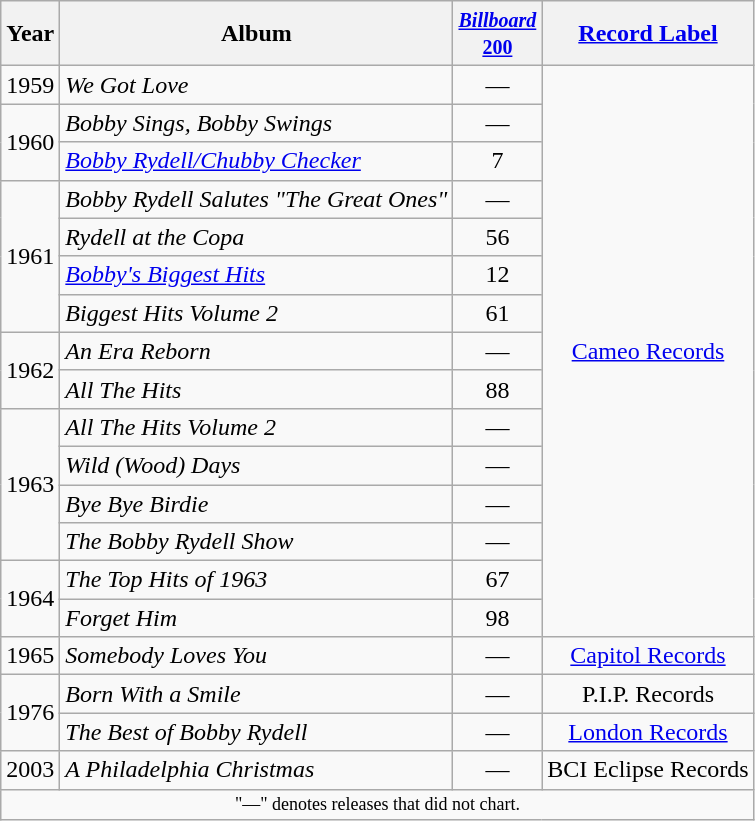<table class="wikitable" style=text-align:center;>
<tr>
<th>Year</th>
<th>Album</th>
<th width=40><small><a href='#'><em>Billboard</em> 200</a></small><br></th>
<th><a href='#'>Record Label</a></th>
</tr>
<tr>
<td>1959</td>
<td align=left><em>We Got Love</em></td>
<td>—</td>
<td rowspan="15"><a href='#'>Cameo Records</a></td>
</tr>
<tr>
<td rowspan="2">1960</td>
<td align=left><em>Bobby Sings, Bobby Swings</em></td>
<td>—</td>
</tr>
<tr>
<td align=left><em><a href='#'>Bobby Rydell/Chubby Checker</a></em></td>
<td>7</td>
</tr>
<tr>
<td rowspan="4">1961</td>
<td align=left><em>Bobby Rydell Salutes "The Great Ones"</em></td>
<td>—</td>
</tr>
<tr>
<td align=left><em>Rydell at the Copa</em></td>
<td>56</td>
</tr>
<tr>
<td align=left><em><a href='#'>Bobby's Biggest Hits</a></em></td>
<td>12</td>
</tr>
<tr>
<td align=left><em>Biggest Hits Volume 2</em></td>
<td>61</td>
</tr>
<tr>
<td rowspan="2">1962</td>
<td align=left><em>An Era Reborn</em></td>
<td>—</td>
</tr>
<tr>
<td align=left><em>All The Hits</em></td>
<td>88</td>
</tr>
<tr>
<td rowspan="4">1963</td>
<td align=left><em>All The Hits Volume 2</em></td>
<td>—</td>
</tr>
<tr>
<td align=left><em>Wild (Wood) Days</em></td>
<td>—</td>
</tr>
<tr>
<td align=left><em>Bye Bye Birdie</em></td>
<td>—</td>
</tr>
<tr>
<td align=left><em>The Bobby Rydell Show</em></td>
<td>—</td>
</tr>
<tr>
<td rowspan="2">1964</td>
<td align=left><em>The Top Hits of 1963</em></td>
<td>67</td>
</tr>
<tr>
<td align=left><em>Forget Him</em></td>
<td>98</td>
</tr>
<tr>
<td>1965</td>
<td align=left><em>Somebody Loves You</em></td>
<td>—</td>
<td rowspan="1"><a href='#'>Capitol Records</a></td>
</tr>
<tr>
<td rowspan="2">1976</td>
<td align=left><em>Born With a Smile</em></td>
<td>—</td>
<td rowspan="1">P.I.P. Records</td>
</tr>
<tr>
<td align=left><em>The Best of Bobby Rydell</em></td>
<td>—</td>
<td rowspan="1"><a href='#'>London Records</a></td>
</tr>
<tr>
<td>2003</td>
<td align=left><em>A Philadelphia Christmas</em></td>
<td>—</td>
<td rowspan="1">BCI Eclipse Records</td>
</tr>
<tr>
<td colspan="6" style="text-align:center; font-size:9pt;">"—" denotes releases that did not chart.</td>
</tr>
</table>
